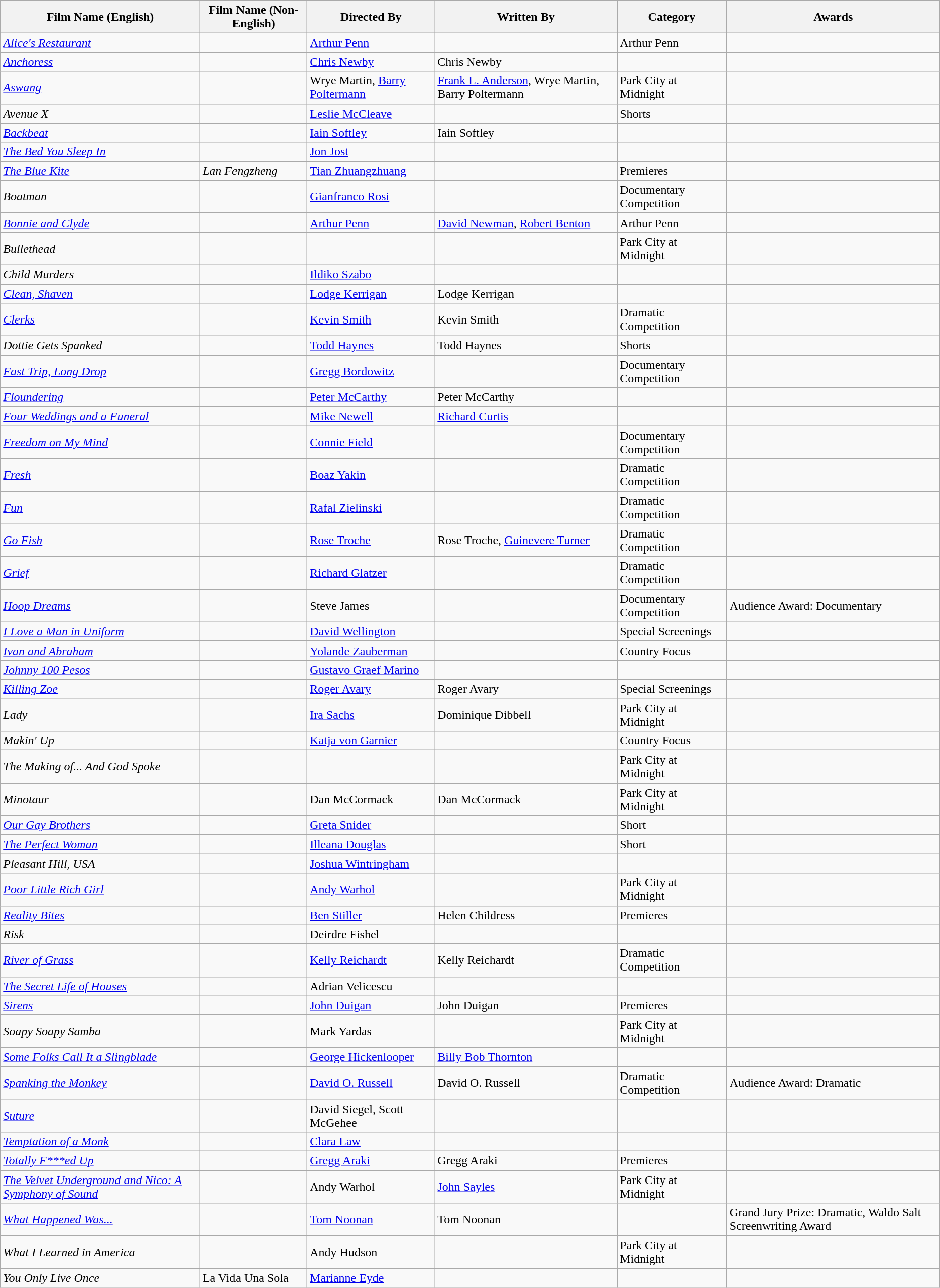<table class="wikitable">
<tr>
<th>Film Name (English)</th>
<th>Film Name (Non-English)</th>
<th>Directed By</th>
<th>Written By</th>
<th>Category</th>
<th>Awards</th>
</tr>
<tr>
<td><em><a href='#'>Alice's Restaurant</a></em></td>
<td></td>
<td><a href='#'>Arthur Penn</a></td>
<td></td>
<td>Arthur Penn</td>
<td></td>
</tr>
<tr>
<td><em><a href='#'>Anchoress</a></em></td>
<td></td>
<td><a href='#'>Chris Newby</a></td>
<td>Chris Newby</td>
<td></td>
<td></td>
</tr>
<tr>
<td><em><a href='#'>Aswang</a></em></td>
<td></td>
<td>Wrye Martin, <a href='#'>Barry Poltermann</a></td>
<td><a href='#'>Frank L. Anderson</a>, Wrye Martin, Barry Poltermann</td>
<td>Park City at Midnight</td>
<td></td>
</tr>
<tr>
<td><em>Avenue X</em></td>
<td></td>
<td><a href='#'>Leslie McCleave</a></td>
<td></td>
<td>Shorts</td>
<td></td>
</tr>
<tr>
<td><em><a href='#'>Backbeat</a></em></td>
<td></td>
<td><a href='#'>Iain Softley</a></td>
<td>Iain Softley</td>
<td></td>
<td></td>
</tr>
<tr>
<td><em><a href='#'>The Bed You Sleep In</a></em></td>
<td></td>
<td><a href='#'>Jon Jost</a></td>
<td></td>
<td></td>
<td></td>
</tr>
<tr>
<td><em><a href='#'>The Blue Kite</a></em></td>
<td><em>Lan Fengzheng</em></td>
<td><a href='#'>Tian Zhuangzhuang</a></td>
<td></td>
<td>Premieres</td>
<td></td>
</tr>
<tr>
<td><em>Boatman</em></td>
<td></td>
<td><a href='#'>Gianfranco Rosi</a></td>
<td></td>
<td>Documentary Competition</td>
<td></td>
</tr>
<tr>
<td><em><a href='#'>Bonnie and Clyde</a></em></td>
<td></td>
<td><a href='#'>Arthur Penn</a></td>
<td><a href='#'>David Newman</a>, <a href='#'>Robert Benton</a></td>
<td>Arthur Penn</td>
<td></td>
</tr>
<tr>
<td><em>Bullethead</em></td>
<td></td>
<td></td>
<td></td>
<td>Park City at Midnight</td>
<td></td>
</tr>
<tr>
<td><em>Child Murders</em></td>
<td></td>
<td><a href='#'>Ildiko Szabo</a></td>
<td></td>
<td></td>
<td></td>
</tr>
<tr>
<td><em><a href='#'>Clean, Shaven</a></em></td>
<td></td>
<td><a href='#'>Lodge Kerrigan</a></td>
<td>Lodge Kerrigan</td>
<td></td>
<td></td>
</tr>
<tr>
<td><em><a href='#'>Clerks</a></em></td>
<td></td>
<td><a href='#'>Kevin Smith</a></td>
<td>Kevin Smith</td>
<td>Dramatic Competition</td>
<td></td>
</tr>
<tr>
<td><em>Dottie Gets Spanked</em></td>
<td></td>
<td><a href='#'>Todd Haynes</a></td>
<td>Todd Haynes</td>
<td>Shorts</td>
<td></td>
</tr>
<tr>
<td><em><a href='#'>Fast Trip, Long Drop</a></em></td>
<td></td>
<td><a href='#'>Gregg Bordowitz</a></td>
<td></td>
<td>Documentary Competition</td>
<td></td>
</tr>
<tr>
<td><em><a href='#'>Floundering</a></em></td>
<td></td>
<td><a href='#'>Peter McCarthy</a></td>
<td>Peter McCarthy</td>
<td></td>
<td></td>
</tr>
<tr>
<td><em><a href='#'>Four Weddings and a Funeral</a></em></td>
<td></td>
<td><a href='#'>Mike Newell</a></td>
<td><a href='#'>Richard Curtis</a></td>
<td></td>
<td></td>
</tr>
<tr>
<td><em><a href='#'>Freedom on My Mind</a></em></td>
<td></td>
<td><a href='#'>Connie Field</a></td>
<td></td>
<td>Documentary Competition</td>
<td></td>
</tr>
<tr>
<td><em><a href='#'>Fresh</a></em></td>
<td></td>
<td><a href='#'>Boaz Yakin</a></td>
<td></td>
<td>Dramatic Competition</td>
<td></td>
</tr>
<tr>
<td><em><a href='#'>Fun</a></em></td>
<td></td>
<td><a href='#'>Rafal Zielinski</a></td>
<td></td>
<td>Dramatic Competition</td>
<td></td>
</tr>
<tr>
<td><em><a href='#'>Go Fish</a></em></td>
<td></td>
<td><a href='#'>Rose Troche</a></td>
<td>Rose Troche, <a href='#'>Guinevere Turner</a></td>
<td>Dramatic Competition</td>
<td></td>
</tr>
<tr>
<td><em><a href='#'>Grief</a></em></td>
<td></td>
<td><a href='#'>Richard Glatzer</a></td>
<td></td>
<td>Dramatic Competition</td>
<td></td>
</tr>
<tr>
<td><em><a href='#'>Hoop Dreams</a></em></td>
<td></td>
<td>Steve James</td>
<td></td>
<td>Documentary Competition</td>
<td>Audience Award: Documentary</td>
</tr>
<tr>
<td><em><a href='#'>I Love a Man in Uniform</a></em></td>
<td></td>
<td><a href='#'>David Wellington</a></td>
<td></td>
<td>Special Screenings</td>
<td></td>
</tr>
<tr>
<td><em><a href='#'>Ivan and Abraham</a></em></td>
<td></td>
<td><a href='#'>Yolande Zauberman</a></td>
<td></td>
<td>Country Focus</td>
<td></td>
</tr>
<tr>
<td><em><a href='#'>Johnny 100 Pesos</a></em></td>
<td></td>
<td><a href='#'>Gustavo Graef Marino</a></td>
<td></td>
<td></td>
<td></td>
</tr>
<tr>
<td><em><a href='#'>Killing Zoe</a></em></td>
<td></td>
<td><a href='#'>Roger Avary</a></td>
<td>Roger Avary</td>
<td>Special Screenings</td>
<td></td>
</tr>
<tr>
<td><em>Lady</em></td>
<td></td>
<td><a href='#'>Ira Sachs</a></td>
<td>Dominique Dibbell</td>
<td>Park City at Midnight</td>
<td></td>
</tr>
<tr>
<td><em>Makin' Up</em></td>
<td></td>
<td><a href='#'>Katja von Garnier</a></td>
<td></td>
<td>Country Focus</td>
<td></td>
</tr>
<tr>
<td><em>The Making of... And God Spoke</em></td>
<td></td>
<td></td>
<td></td>
<td>Park City at Midnight</td>
<td></td>
</tr>
<tr>
<td><em>Minotaur</em></td>
<td></td>
<td>Dan McCormack</td>
<td>Dan McCormack</td>
<td>Park City at Midnight</td>
<td></td>
</tr>
<tr>
<td><em><a href='#'>Our Gay Brothers</a></em></td>
<td></td>
<td><a href='#'>Greta Snider</a></td>
<td></td>
<td>Short</td>
<td></td>
</tr>
<tr>
<td><em><a href='#'>The Perfect Woman</a></em></td>
<td></td>
<td><a href='#'>Illeana Douglas</a></td>
<td></td>
<td>Short</td>
<td></td>
</tr>
<tr>
<td><em>Pleasant Hill, USA</em></td>
<td></td>
<td><a href='#'>Joshua Wintringham</a></td>
<td></td>
<td></td>
<td></td>
</tr>
<tr>
<td><em><a href='#'>Poor Little Rich Girl</a></em></td>
<td></td>
<td><a href='#'>Andy Warhol</a></td>
<td></td>
<td>Park City at Midnight</td>
<td></td>
</tr>
<tr>
<td><em><a href='#'>Reality Bites</a></em></td>
<td></td>
<td><a href='#'>Ben Stiller</a></td>
<td>Helen Childress</td>
<td>Premieres</td>
<td></td>
</tr>
<tr>
<td><em>Risk</em></td>
<td></td>
<td>Deirdre Fishel</td>
<td></td>
<td></td>
<td></td>
</tr>
<tr>
<td><em><a href='#'>River of Grass</a></em></td>
<td></td>
<td><a href='#'>Kelly Reichardt</a></td>
<td>Kelly Reichardt</td>
<td>Dramatic Competition</td>
<td></td>
</tr>
<tr>
<td><em><a href='#'>The Secret Life of Houses</a></em></td>
<td></td>
<td>Adrian Velicescu</td>
<td></td>
<td></td>
<td></td>
</tr>
<tr>
<td><em><a href='#'>Sirens</a></em></td>
<td></td>
<td><a href='#'>John Duigan</a></td>
<td>John Duigan</td>
<td>Premieres</td>
<td></td>
</tr>
<tr>
<td><em>Soapy Soapy Samba</em></td>
<td></td>
<td>Mark Yardas</td>
<td></td>
<td>Park City at Midnight</td>
<td></td>
</tr>
<tr>
<td><em><a href='#'>Some Folks Call It a Slingblade</a></em></td>
<td></td>
<td><a href='#'>George Hickenlooper</a></td>
<td><a href='#'>Billy Bob Thornton</a></td>
<td></td>
<td></td>
</tr>
<tr>
<td><em><a href='#'>Spanking the Monkey</a></em></td>
<td></td>
<td><a href='#'>David O. Russell</a></td>
<td>David O. Russell</td>
<td>Dramatic Competition</td>
<td>Audience Award: Dramatic</td>
</tr>
<tr>
<td><em><a href='#'>Suture</a></em></td>
<td></td>
<td>David Siegel, Scott McGehee</td>
<td></td>
<td></td>
<td></td>
</tr>
<tr>
<td><em><a href='#'>Temptation of a Monk</a></em></td>
<td></td>
<td><a href='#'>Clara Law</a></td>
<td></td>
<td></td>
<td></td>
</tr>
<tr>
<td><em><a href='#'>Totally F***ed Up</a></em></td>
<td></td>
<td><a href='#'>Gregg Araki</a></td>
<td>Gregg Araki</td>
<td>Premieres</td>
<td></td>
</tr>
<tr>
<td><em><a href='#'>The Velvet Underground and Nico: A Symphony of Sound</a></em></td>
<td></td>
<td>Andy Warhol</td>
<td><a href='#'>John Sayles</a></td>
<td>Park City at Midnight</td>
<td></td>
</tr>
<tr>
<td><em><a href='#'>What Happened Was...</a></em></td>
<td></td>
<td><a href='#'>Tom Noonan</a></td>
<td>Tom Noonan</td>
<td></td>
<td>Grand Jury Prize: Dramatic, Waldo Salt Screenwriting Award</td>
</tr>
<tr>
<td><em>What I Learned in America</em></td>
<td></td>
<td>Andy Hudson</td>
<td></td>
<td>Park City at Midnight</td>
<td></td>
</tr>
<tr>
<td><em>You Only Live Once</em></td>
<td>La Vida Una Sola</td>
<td><a href='#'>Marianne Eyde</a></td>
<td></td>
<td></td>
<td></td>
</tr>
</table>
